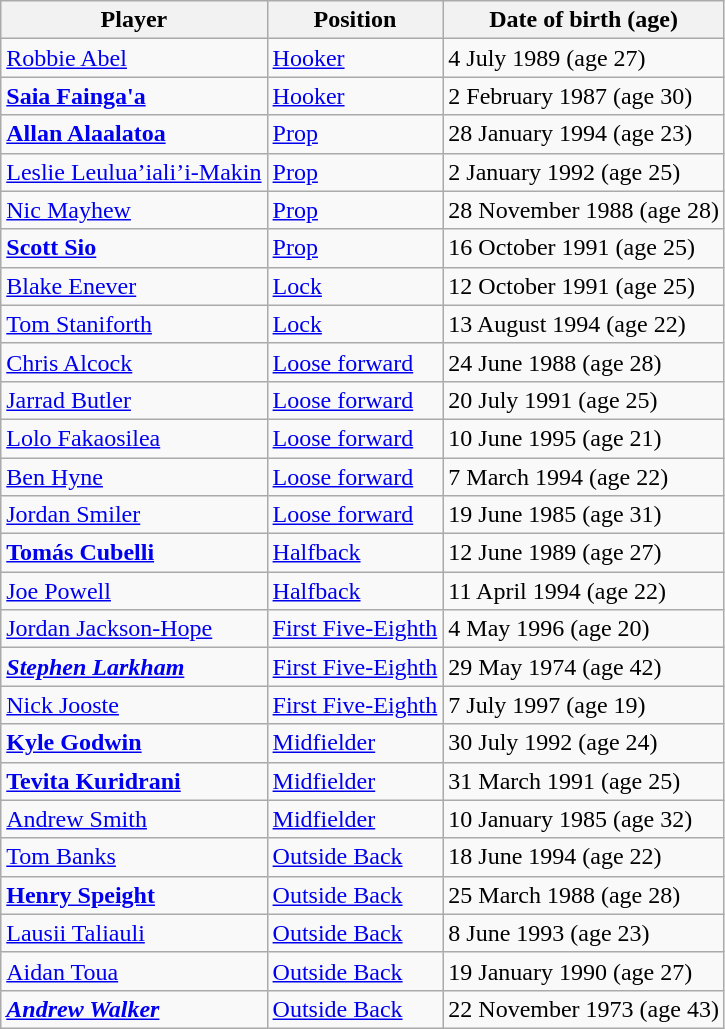<table class="wikitable">
<tr>
<th>Player</th>
<th>Position</th>
<th>Date of birth (age)</th>
</tr>
<tr>
<td><a href='#'>Robbie Abel</a></td>
<td><a href='#'>Hooker</a></td>
<td>4 July 1989 (age 27)</td>
</tr>
<tr>
<td><strong><a href='#'>Saia Fainga'a</a></strong></td>
<td><a href='#'>Hooker</a></td>
<td>2 February 1987 (age 30)</td>
</tr>
<tr>
<td><strong><a href='#'>Allan Alaalatoa</a></strong></td>
<td><a href='#'>Prop</a></td>
<td>28 January 1994 (age 23)</td>
</tr>
<tr>
<td><a href='#'>Leslie Leulua’iali’i-Makin</a></td>
<td><a href='#'>Prop</a></td>
<td>2 January 1992 (age 25)</td>
</tr>
<tr>
<td><a href='#'>Nic Mayhew</a></td>
<td><a href='#'>Prop</a></td>
<td>28 November 1988 (age 28)</td>
</tr>
<tr>
<td><strong><a href='#'>Scott Sio</a></strong></td>
<td><a href='#'>Prop</a></td>
<td>16 October 1991 (age 25)</td>
</tr>
<tr>
<td><a href='#'>Blake Enever</a></td>
<td><a href='#'>Lock</a></td>
<td>12 October 1991 (age 25)</td>
</tr>
<tr>
<td><a href='#'>Tom Staniforth</a></td>
<td><a href='#'>Lock</a></td>
<td>13 August 1994 (age 22)</td>
</tr>
<tr>
<td><a href='#'>Chris Alcock</a></td>
<td><a href='#'>Loose forward</a></td>
<td>24 June 1988 (age 28)</td>
</tr>
<tr>
<td><a href='#'>Jarrad Butler</a></td>
<td><a href='#'>Loose forward</a></td>
<td>20 July 1991 (age 25)</td>
</tr>
<tr>
<td><a href='#'>Lolo Fakaosilea</a></td>
<td><a href='#'>Loose forward</a></td>
<td>10 June 1995 (age 21)</td>
</tr>
<tr>
<td><a href='#'>Ben Hyne</a></td>
<td><a href='#'>Loose forward</a></td>
<td>7 March 1994 (age 22)</td>
</tr>
<tr>
<td><a href='#'>Jordan Smiler</a></td>
<td><a href='#'>Loose forward</a></td>
<td>19 June 1985 (age 31)</td>
</tr>
<tr>
<td><strong><a href='#'>Tomás Cubelli</a></strong></td>
<td><a href='#'>Halfback</a></td>
<td>12 June 1989 (age 27)</td>
</tr>
<tr>
<td><a href='#'>Joe Powell</a></td>
<td><a href='#'>Halfback</a></td>
<td>11 April 1994 (age 22)</td>
</tr>
<tr>
<td><a href='#'>Jordan Jackson-Hope</a></td>
<td><a href='#'>First Five-Eighth</a></td>
<td>4 May 1996 (age 20)</td>
</tr>
<tr>
<td><strong><em><a href='#'>Stephen Larkham</a></em></strong></td>
<td><a href='#'>First Five-Eighth</a></td>
<td>29 May 1974 (age 42)</td>
</tr>
<tr>
<td><a href='#'>Nick Jooste</a></td>
<td><a href='#'>First Five-Eighth</a></td>
<td>7 July 1997 (age 19)</td>
</tr>
<tr>
<td><strong><a href='#'>Kyle Godwin</a></strong></td>
<td><a href='#'>Midfielder</a></td>
<td>30 July 1992 (age 24)</td>
</tr>
<tr>
<td><strong><a href='#'>Tevita Kuridrani</a></strong></td>
<td><a href='#'>Midfielder</a></td>
<td>31 March 1991 (age 25)</td>
</tr>
<tr>
<td><a href='#'>Andrew Smith</a></td>
<td><a href='#'>Midfielder</a></td>
<td>10 January 1985 (age 32)</td>
</tr>
<tr>
<td><a href='#'>Tom Banks</a></td>
<td><a href='#'>Outside Back</a></td>
<td>18 June 1994 (age 22)</td>
</tr>
<tr>
<td><strong><a href='#'>Henry Speight</a></strong></td>
<td><a href='#'>Outside Back</a></td>
<td>25 March 1988 (age 28)</td>
</tr>
<tr>
<td><a href='#'>Lausii Taliauli</a></td>
<td><a href='#'>Outside Back</a></td>
<td>8 June 1993 (age 23)</td>
</tr>
<tr>
<td><a href='#'>Aidan Toua</a></td>
<td><a href='#'>Outside Back</a></td>
<td>19 January 1990 (age 27)</td>
</tr>
<tr>
<td><strong><em><a href='#'>Andrew Walker</a></em></strong></td>
<td><a href='#'>Outside Back</a></td>
<td>22 November 1973 (age 43)</td>
</tr>
</table>
